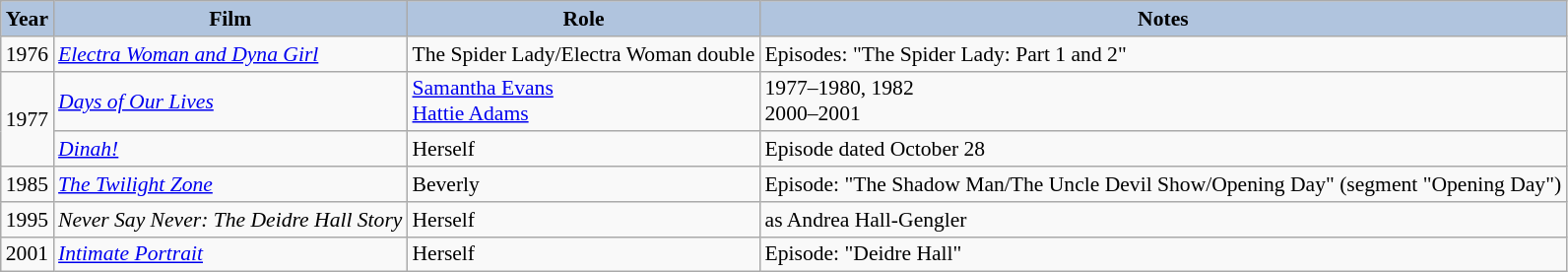<table class="wikitable" style="font-size:90%;">
<tr>
<th style="background:#B0C4DE;">Year</th>
<th style="background:#B0C4DE;">Film</th>
<th style="background:#B0C4DE;">Role</th>
<th style="background:#B0C4DE;">Notes</th>
</tr>
<tr>
<td>1976</td>
<td><em><a href='#'>Electra Woman and Dyna Girl</a></em></td>
<td>The Spider Lady/Electra Woman double</td>
<td>Episodes: "The Spider Lady: Part 1 and 2"</td>
</tr>
<tr>
<td rowspan="2">1977</td>
<td><em><a href='#'>Days of Our Lives</a></em></td>
<td><a href='#'>Samantha Evans</a><br><a href='#'>Hattie Adams</a></td>
<td>1977–1980, 1982<br>2000–2001</td>
</tr>
<tr>
<td><em><a href='#'>Dinah!</a></em></td>
<td>Herself</td>
<td>Episode dated October 28</td>
</tr>
<tr>
<td>1985</td>
<td><em><a href='#'>The Twilight Zone</a></em></td>
<td>Beverly</td>
<td>Episode: "The Shadow Man/The Uncle Devil Show/Opening Day" (segment "Opening Day")</td>
</tr>
<tr>
<td>1995</td>
<td><em>Never Say Never: The Deidre Hall Story</em></td>
<td>Herself</td>
<td>as Andrea Hall-Gengler</td>
</tr>
<tr>
<td>2001</td>
<td><em><a href='#'>Intimate Portrait</a></em></td>
<td>Herself</td>
<td>Episode: "Deidre Hall"</td>
</tr>
</table>
